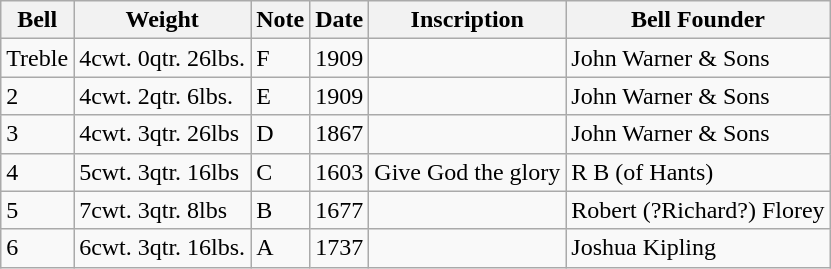<table class="wikitable">
<tr>
<th>Bell</th>
<th>Weight</th>
<th>Note</th>
<th>Date</th>
<th>Inscription</th>
<th>Bell Founder</th>
</tr>
<tr>
<td>Treble</td>
<td>4cwt. 0qtr. 26lbs.</td>
<td>F</td>
<td>1909</td>
<td></td>
<td>John Warner & Sons</td>
</tr>
<tr>
<td>2</td>
<td>4cwt. 2qtr. 6lbs.</td>
<td>E</td>
<td>1909</td>
<td></td>
<td>John Warner & Sons</td>
</tr>
<tr>
<td>3</td>
<td>4cwt. 3qtr. 26lbs</td>
<td>D</td>
<td>1867</td>
<td></td>
<td>John Warner & Sons</td>
</tr>
<tr>
<td>4</td>
<td>5cwt. 3qtr. 16lbs</td>
<td>C</td>
<td>1603</td>
<td>Give God the glory</td>
<td>R B (of Hants)</td>
</tr>
<tr>
<td>5</td>
<td>7cwt. 3qtr. 8lbs</td>
<td>B</td>
<td>1677</td>
<td></td>
<td>Robert (?Richard?) Florey</td>
</tr>
<tr>
<td>6</td>
<td>6cwt. 3qtr. 16lbs.</td>
<td>A</td>
<td>1737</td>
<td></td>
<td>Joshua Kipling</td>
</tr>
</table>
